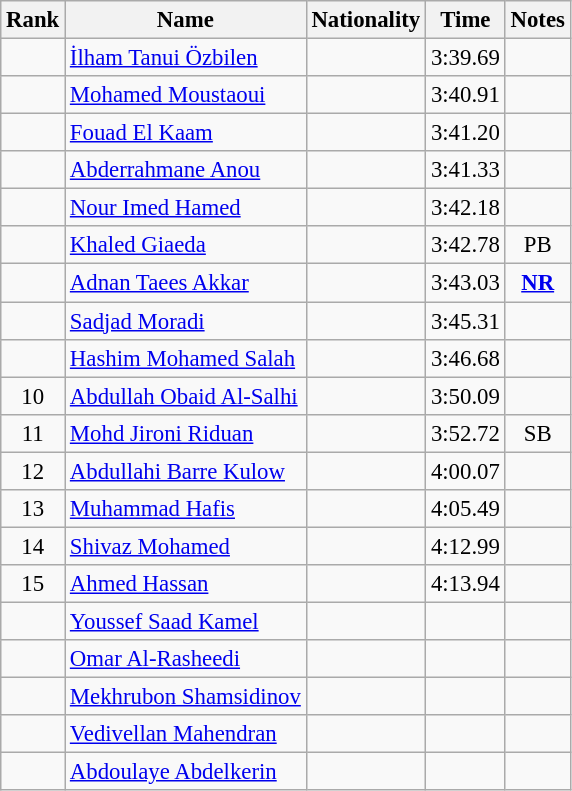<table class="wikitable sortable" style="text-align:center;font-size:95%">
<tr>
<th>Rank</th>
<th>Name</th>
<th>Nationality</th>
<th>Time</th>
<th>Notes</th>
</tr>
<tr>
<td></td>
<td align=left><a href='#'>İlham Tanui Özbilen</a></td>
<td align=left></td>
<td>3:39.69</td>
<td></td>
</tr>
<tr>
<td></td>
<td align=left><a href='#'>Mohamed Moustaoui</a></td>
<td align=left></td>
<td>3:40.91</td>
<td></td>
</tr>
<tr>
<td></td>
<td align=left><a href='#'>Fouad El Kaam</a></td>
<td align=left></td>
<td>3:41.20</td>
<td></td>
</tr>
<tr>
<td></td>
<td align=left><a href='#'>Abderrahmane Anou</a></td>
<td align=left></td>
<td>3:41.33</td>
<td></td>
</tr>
<tr>
<td></td>
<td align=left><a href='#'>Nour Imed Hamed</a></td>
<td align=left></td>
<td>3:42.18</td>
<td></td>
</tr>
<tr>
<td></td>
<td align=left><a href='#'>Khaled Giaeda</a></td>
<td align=left></td>
<td>3:42.78</td>
<td>PB</td>
</tr>
<tr>
<td></td>
<td align=left><a href='#'>Adnan Taees Akkar</a></td>
<td align=left></td>
<td>3:43.03</td>
<td><strong><a href='#'>NR</a></strong></td>
</tr>
<tr>
<td></td>
<td align=left><a href='#'>Sadjad Moradi</a></td>
<td align=left></td>
<td>3:45.31</td>
<td></td>
</tr>
<tr>
<td></td>
<td align=left><a href='#'>Hashim Mohamed Salah</a></td>
<td align=left></td>
<td>3:46.68</td>
<td></td>
</tr>
<tr>
<td>10</td>
<td align=left><a href='#'>Abdullah Obaid Al-Salhi</a></td>
<td align=left></td>
<td>3:50.09</td>
<td></td>
</tr>
<tr>
<td>11</td>
<td align=left><a href='#'>Mohd Jironi Riduan</a></td>
<td align=left></td>
<td>3:52.72</td>
<td>SB</td>
</tr>
<tr>
<td>12</td>
<td align=left><a href='#'>Abdullahi Barre Kulow</a></td>
<td align=left></td>
<td>4:00.07</td>
<td></td>
</tr>
<tr>
<td>13</td>
<td align=left><a href='#'>Muhammad Hafis</a></td>
<td align=left></td>
<td>4:05.49</td>
<td></td>
</tr>
<tr>
<td>14</td>
<td align=left><a href='#'>Shivaz Mohamed</a></td>
<td align=left></td>
<td>4:12.99</td>
<td></td>
</tr>
<tr>
<td>15</td>
<td align=left><a href='#'>Ahmed Hassan</a></td>
<td align=left></td>
<td>4:13.94</td>
<td></td>
</tr>
<tr>
<td></td>
<td align=left><a href='#'>Youssef Saad Kamel</a></td>
<td align=left></td>
<td></td>
<td></td>
</tr>
<tr>
<td></td>
<td align=left><a href='#'>Omar Al-Rasheedi</a></td>
<td align=left></td>
<td></td>
<td></td>
</tr>
<tr>
<td></td>
<td align=left><a href='#'>Mekhrubon Shamsidinov</a></td>
<td align=left></td>
<td></td>
<td></td>
</tr>
<tr>
<td></td>
<td align=left><a href='#'>Vedivellan Mahendran</a></td>
<td align=left></td>
<td></td>
<td></td>
</tr>
<tr>
<td></td>
<td align=left><a href='#'>Abdoulaye Abdelkerin</a></td>
<td align=left></td>
<td></td>
<td></td>
</tr>
</table>
